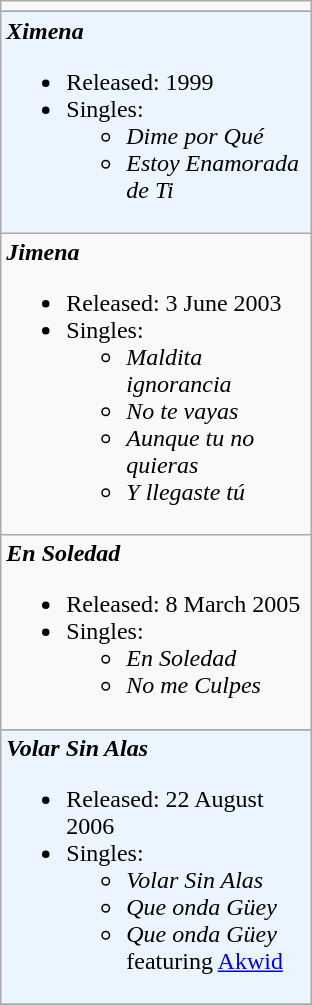<table class="wikitable">
<tr>
<td align="left" width="200"></td>
</tr>
<tr>
</tr>
<tr ---- bgcolor="#ebf5ff">
<td align="left"><strong><em>Ximena</em></strong><br><ul><li>Released: 1999</li><li>Singles:<ul><li><em>Dime por Qué</em></li><li><em>Estoy Enamorada de Ti</em></li></ul></li></ul></td>
</tr>
<tr>
<td align="left"><strong><em>Jimena</em></strong><br><ul><li>Released: 3 June 2003</li><li>Singles:<ul><li><em>Maldita ignorancia</em></li><li><em>No te vayas</em></li><li><em>Aunque tu no quieras</em></li><li><em>Y llegaste tú</em></li></ul></li></ul></td>
</tr>
<tr>
<td align="left"><strong><em>En Soledad</em></strong><br><ul><li>Released: 8 March 2005</li><li>Singles:<ul><li><em>En Soledad</em></li><li><em>No me Culpes</em></li></ul></li></ul></td>
</tr>
<tr>
</tr>
<tr ---- bgcolor="#ebf5ff">
<td align="left"><strong><em>Volar Sin Alas</em></strong><br><ul><li>Released: 22 August 2006</li><li>Singles:<ul><li><em>Volar Sin Alas</em></li><li><em>Que onda Güey</em></li><li><em>Que onda Güey</em> featuring <a href='#'>Akwid</a></li></ul></li></ul></td>
</tr>
<tr>
</tr>
</table>
